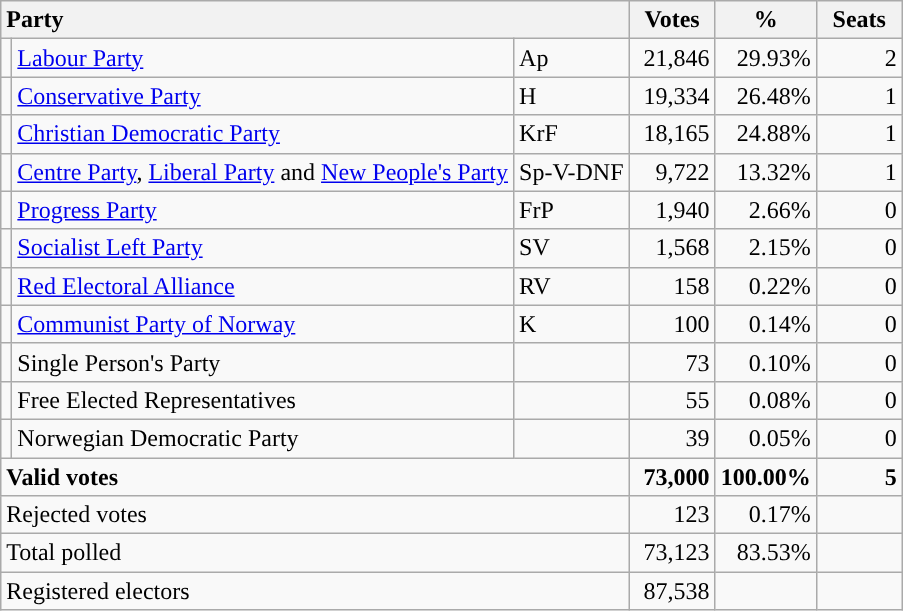<table class="wikitable" border="1" style="text-align:right;">
<tr>
<th style="text-align:left;" colspan=3>Party</th>
<th align=center width="50">Votes</th>
<th align=center width="50">%</th>
<th align=center width="50">Seats</th>
</tr>
<tr>
<td style="color:inherit;background:"></td>
<td align=left><a href='#'>Labour Party</a></td>
<td align=left>Ap</td>
<td>21,846</td>
<td>29.93%</td>
<td>2</td>
</tr>
<tr>
<td style="color:inherit;background:"></td>
<td align=left><a href='#'>Conservative Party</a></td>
<td align=left>H</td>
<td>19,334</td>
<td>26.48%</td>
<td>1</td>
</tr>
<tr>
<td style="color:inherit;background:"></td>
<td align=left><a href='#'>Christian Democratic Party</a></td>
<td align=left>KrF</td>
<td>18,165</td>
<td>24.88%</td>
<td>1</td>
</tr>
<tr>
<td></td>
<td align=left><a href='#'>Centre Party</a>, <a href='#'>Liberal Party</a> and <a href='#'>New People's Party</a></td>
<td align=left>Sp-V-DNF</td>
<td>9,722</td>
<td>13.32%</td>
<td>1</td>
</tr>
<tr>
<td style="color:inherit;background:"></td>
<td align=left><a href='#'>Progress Party</a></td>
<td align=left>FrP</td>
<td>1,940</td>
<td>2.66%</td>
<td>0</td>
</tr>
<tr>
<td style="color:inherit;background:"></td>
<td align=left><a href='#'>Socialist Left Party</a></td>
<td align=left>SV</td>
<td>1,568</td>
<td>2.15%</td>
<td>0</td>
</tr>
<tr>
<td style="color:inherit;background:"></td>
<td align=left><a href='#'>Red Electoral Alliance</a></td>
<td align=left>RV</td>
<td>158</td>
<td>0.22%</td>
<td>0</td>
</tr>
<tr>
<td style="color:inherit;background:"></td>
<td align=left><a href='#'>Communist Party of Norway</a></td>
<td align=left>K</td>
<td>100</td>
<td>0.14%</td>
<td>0</td>
</tr>
<tr>
<td></td>
<td align=left>Single Person's Party</td>
<td align=left></td>
<td>73</td>
<td>0.10%</td>
<td>0</td>
</tr>
<tr>
<td></td>
<td align=left>Free Elected Representatives</td>
<td align=left></td>
<td>55</td>
<td>0.08%</td>
<td>0</td>
</tr>
<tr>
<td></td>
<td align=left>Norwegian Democratic Party</td>
<td align=left></td>
<td>39</td>
<td>0.05%</td>
<td>0</td>
</tr>
<tr style="font-weight:bold">
<td align=left colspan=3>Valid votes</td>
<td>73,000</td>
<td>100.00%</td>
<td>5</td>
</tr>
<tr>
<td align=left colspan=3>Rejected votes</td>
<td>123</td>
<td>0.17%</td>
<td></td>
</tr>
<tr>
<td align=left colspan=3>Total polled</td>
<td>73,123</td>
<td>83.53%</td>
<td></td>
</tr>
<tr>
<td align=left colspan=3>Registered electors</td>
<td>87,538</td>
<td></td>
<td></td>
</tr>
</table>
